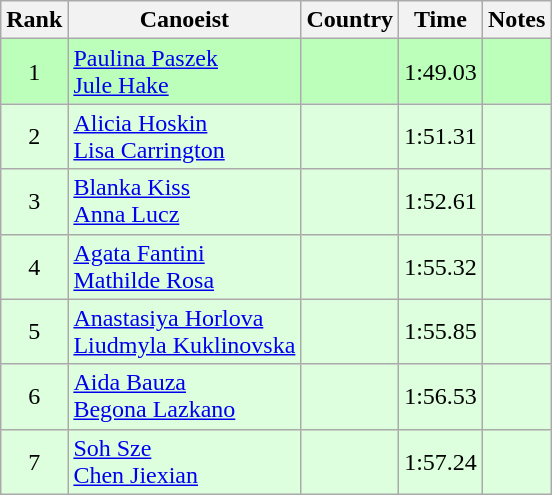<table class="wikitable" style="text-align:center">
<tr>
<th>Rank</th>
<th>Canoeist</th>
<th>Country</th>
<th>Time</th>
<th>Notes</th>
</tr>
<tr bgcolor=bbffbb>
<td>1</td>
<td align="left"><a href='#'>Paulina Paszek</a><br><a href='#'>Jule Hake</a></td>
<td align="left"></td>
<td>1:49.03</td>
<td></td>
</tr>
<tr bgcolor=ddffdd>
<td>2</td>
<td align="left"><a href='#'>Alicia Hoskin</a><br><a href='#'>Lisa Carrington</a></td>
<td align="left"></td>
<td>1:51.31</td>
<td></td>
</tr>
<tr bgcolor=ddffdd>
<td>3</td>
<td align="left"><a href='#'>Blanka Kiss</a><br><a href='#'>Anna Lucz</a></td>
<td align="left"></td>
<td>1:52.61</td>
<td></td>
</tr>
<tr bgcolor=ddffdd>
<td>4</td>
<td align="left"><a href='#'>Agata Fantini</a><br><a href='#'>Mathilde Rosa</a></td>
<td align="left"></td>
<td>1:55.32</td>
<td></td>
</tr>
<tr bgcolor=ddffdd>
<td>5</td>
<td align="left"><a href='#'>Anastasiya Horlova</a><br><a href='#'>Liudmyla Kuklinovska</a></td>
<td align="left"></td>
<td>1:55.85</td>
<td></td>
</tr>
<tr bgcolor=ddffdd>
<td>6</td>
<td align="left"><a href='#'>Aida Bauza</a><br><a href='#'>Begona Lazkano</a></td>
<td align="left"></td>
<td>1:56.53</td>
<td></td>
</tr>
<tr bgcolor=ddffdd>
<td>7</td>
<td align="left"><a href='#'>Soh Sze</a><br><a href='#'>Chen Jiexian</a></td>
<td align="left"></td>
<td>1:57.24</td>
<td></td>
</tr>
</table>
